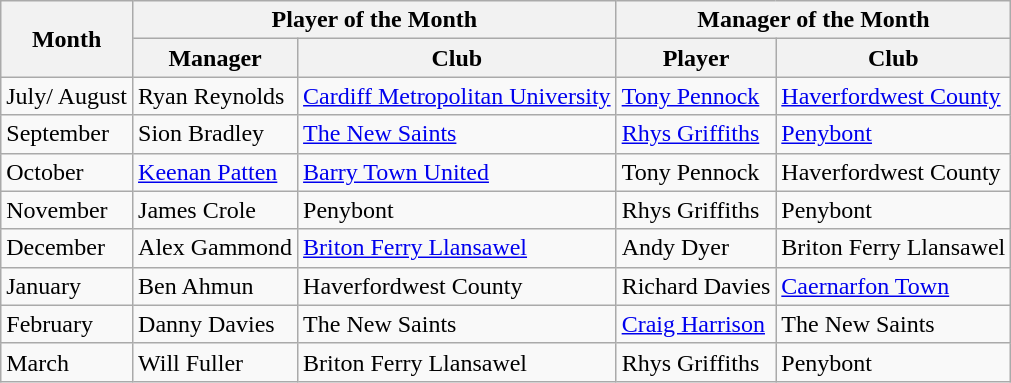<table class="wikitable">
<tr>
<th rowspan="2">Month</th>
<th colspan="2">Player of the Month</th>
<th colspan="2">Manager of the Month</th>
</tr>
<tr>
<th>Manager</th>
<th>Club</th>
<th>Player</th>
<th>Club</th>
</tr>
<tr>
<td>July/ August</td>
<td>Ryan Reynolds</td>
<td><a href='#'>Cardiff Metropolitan University</a></td>
<td><a href='#'>Tony Pennock</a></td>
<td><a href='#'>Haverfordwest County</a></td>
</tr>
<tr>
<td>September</td>
<td>Sion Bradley</td>
<td><a href='#'>The New Saints</a></td>
<td><a href='#'>Rhys Griffiths</a></td>
<td><a href='#'>Penybont</a></td>
</tr>
<tr>
<td>October</td>
<td><a href='#'>Keenan Patten</a></td>
<td><a href='#'>Barry Town United</a></td>
<td>Tony Pennock</td>
<td>Haverfordwest County</td>
</tr>
<tr>
<td>November</td>
<td>James Crole</td>
<td>Penybont</td>
<td>Rhys Griffiths</td>
<td>Penybont</td>
</tr>
<tr>
<td>December</td>
<td>Alex Gammond</td>
<td><a href='#'>Briton Ferry Llansawel</a></td>
<td>Andy Dyer</td>
<td>Briton Ferry Llansawel</td>
</tr>
<tr>
<td>January</td>
<td>Ben Ahmun</td>
<td>Haverfordwest County</td>
<td>Richard Davies</td>
<td><a href='#'>Caernarfon Town</a></td>
</tr>
<tr>
<td>February</td>
<td>Danny Davies</td>
<td>The New Saints</td>
<td><a href='#'>Craig Harrison</a></td>
<td>The New Saints</td>
</tr>
<tr>
<td>March</td>
<td>Will Fuller</td>
<td>Briton Ferry Llansawel</td>
<td>Rhys Griffiths</td>
<td>Penybont</td>
</tr>
</table>
